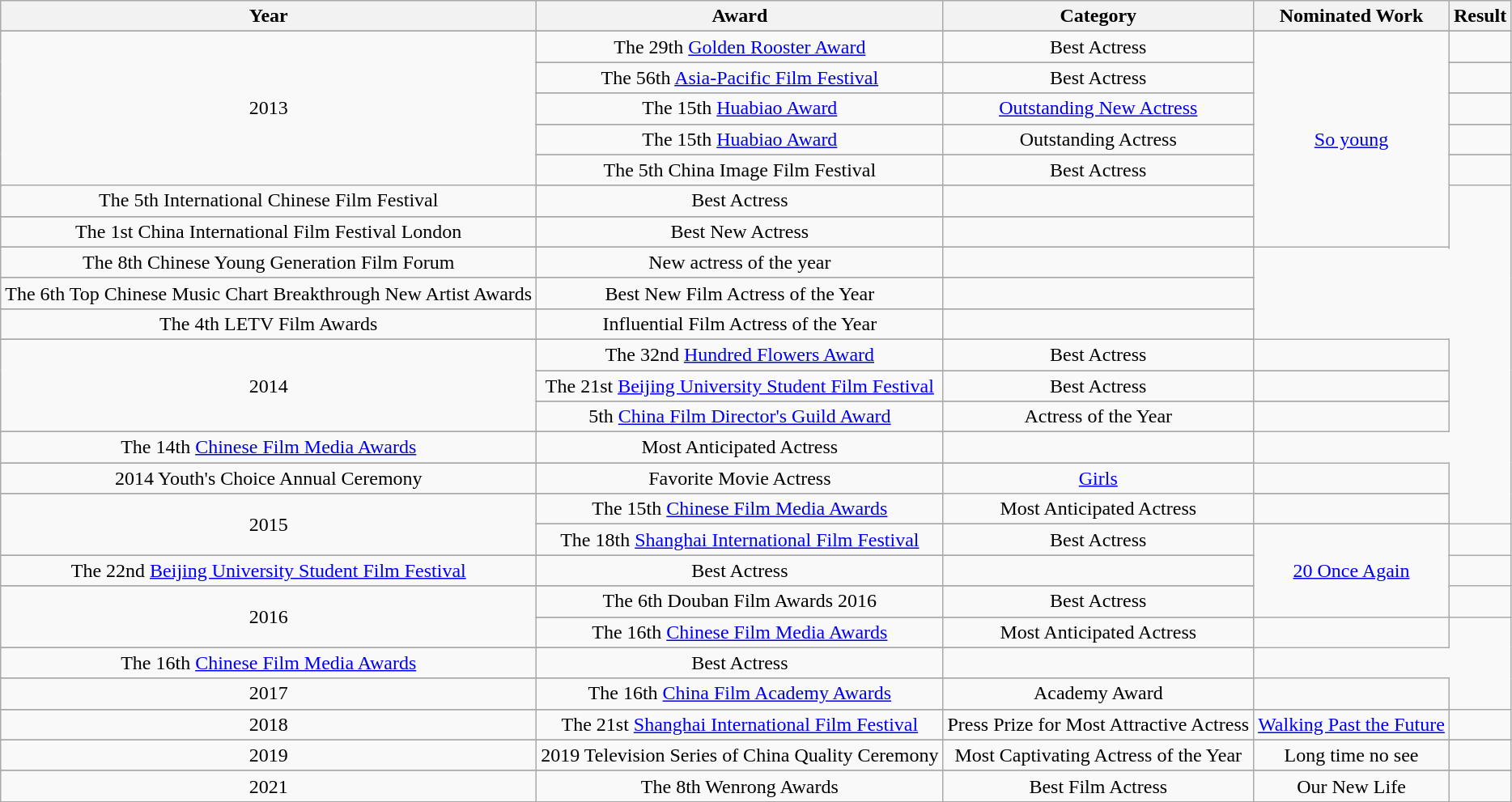<table class="wikitable">
<tr align=center>
<th>Year</th>
<th>Award</th>
<th>Category</th>
<th>Nominated Work</th>
<th>Result</th>
</tr>
<tr>
</tr>
<tr align=center>
<td rowspan=10>2013</td>
<td Rowspan=1>The 29th <a href='#'>Golden Rooster Award</a></td>
<td>Best Actress</td>
<td Rowspan=14><a href='#'>So young</a></td>
<td></td>
</tr>
<tr>
</tr>
<tr align=center>
<td Rowspan=1>The 56th <a href='#'>Asia-Pacific Film Festival</a></td>
<td>Best Actress</td>
<td></td>
</tr>
<tr>
</tr>
<tr align=center>
<td Rowspan=1>The 15th <a href='#'>Huabiao Award</a></td>
<td><a href='#'>Outstanding New Actress</a></td>
<td></td>
</tr>
<tr>
</tr>
<tr align=center>
<td Rowspan=1>The 15th <a href='#'>Huabiao Award</a></td>
<td>Outstanding Actress</td>
<td></td>
</tr>
<tr>
</tr>
<tr align=center>
<td Rowspan=1>The 5th China Image Film Festival</td>
<td>Best Actress</td>
<td></td>
</tr>
<tr>
</tr>
<tr align=center>
<td Rowspan=1>The 5th International Chinese Film Festival</td>
<td>Best Actress</td>
<td></td>
</tr>
<tr>
</tr>
<tr align=center>
<td Rowspan=1>The 1st China International Film Festival London</td>
<td>Best New Actress</td>
<td></td>
</tr>
<tr>
</tr>
<tr align=center>
<td Rowspan=1>The 8th Chinese Young Generation Film Forum</td>
<td>New actress of the year</td>
<td></td>
</tr>
<tr>
</tr>
<tr align=center>
<td Rowspan=1>The 6th Top Chinese Music Chart Breakthrough New Artist Awards</td>
<td>Best New Film Actress of the Year</td>
<td></td>
</tr>
<tr>
</tr>
<tr align=center>
<td Rowspan=1>The 4th LETV Film Awards</td>
<td>Influential Film Actress of the Year</td>
<td></td>
</tr>
<tr>
</tr>
<tr align=center>
<td rowspan=5>2014</td>
<td Rowspan=1>The 32nd <a href='#'>Hundred Flowers Award</a></td>
<td>Best Actress</td>
<td></td>
</tr>
<tr>
</tr>
<tr align=center>
<td Rowspan=1>The 21st <a href='#'>Beijing University Student Film Festival</a></td>
<td>Best Actress</td>
<td></td>
</tr>
<tr>
</tr>
<tr align=center>
<td Rowspan=1>5th <a href='#'>China Film Director's Guild Award</a></td>
<td>Actress of the Year</td>
<td></td>
</tr>
<tr>
</tr>
<tr align=center>
<td Rowspan=1>The 14th <a href='#'>Chinese Film Media Awards</a></td>
<td>Most Anticipated Actress</td>
<td></td>
</tr>
<tr>
</tr>
<tr align=center>
<td Rowspan=1>2014 Youth's Choice Annual Ceremony</td>
<td>Favorite Movie Actress</td>
<td Rowspan=2><a href='#'>Girls</a></td>
<td></td>
</tr>
<tr>
</tr>
<tr align=center>
<td rowspan=3>2015</td>
<td Rowspan=1>The 15th <a href='#'>Chinese Film Media Awards</a></td>
<td>Most Anticipated Actress</td>
<td></td>
</tr>
<tr>
</tr>
<tr align=center>
<td Rowspan=1>The 18th <a href='#'>Shanghai International Film Festival</a></td>
<td>Best Actress</td>
<td Rowspan=6><a href='#'>20 Once Again</a></td>
<td></td>
</tr>
<tr>
</tr>
<tr align=center>
<td Rowspan=1>The 22nd <a href='#'>Beijing University Student Film Festival</a></td>
<td>Best Actress</td>
<td></td>
</tr>
<tr>
</tr>
<tr align=center>
<td rowspan=3>2016</td>
<td Rowspan=1>The 6th Douban Film Awards 2016</td>
<td>Best Actress</td>
<td></td>
</tr>
<tr>
</tr>
<tr align=center>
<td Rowspan=1>The 16th <a href='#'>Chinese Film Media Awards</a></td>
<td>Most Anticipated Actress</td>
<td></td>
</tr>
<tr>
</tr>
<tr align=center>
<td Rowspan=1>The 16th <a href='#'>Chinese Film Media Awards</a></td>
<td>Best Actress</td>
<td></td>
</tr>
<tr>
</tr>
<tr align=center>
<td rowspan=1>2017</td>
<td Rowspan=1>The 16th <a href='#'>China Film Academy Awards</a></td>
<td>Academy Award</td>
<td></td>
</tr>
<tr>
</tr>
<tr align=center>
<td rowspan=1>2018</td>
<td Rowspan=1>The 21st <a href='#'>Shanghai International Film Festival</a></td>
<td>Press Prize for Most Attractive Actress</td>
<td Rowspan=1><a href='#'>Walking Past the Future</a></td>
<td></td>
</tr>
<tr>
</tr>
<tr align=center>
<td rowspan=1>2019</td>
<td Rowspan=1>2019 Television Series of China Quality Ceremony</td>
<td>Most Captivating Actress of the Year</td>
<td Rowspan=1>Long time no see</td>
<td></td>
</tr>
<tr>
</tr>
<tr align=center>
<td rowspan=1>2021</td>
<td Rowspan=1>The 8th Wenrong Awards</td>
<td>Best Film Actress</td>
<td Rowspan=1>Our New Life</td>
<td></td>
</tr>
</table>
